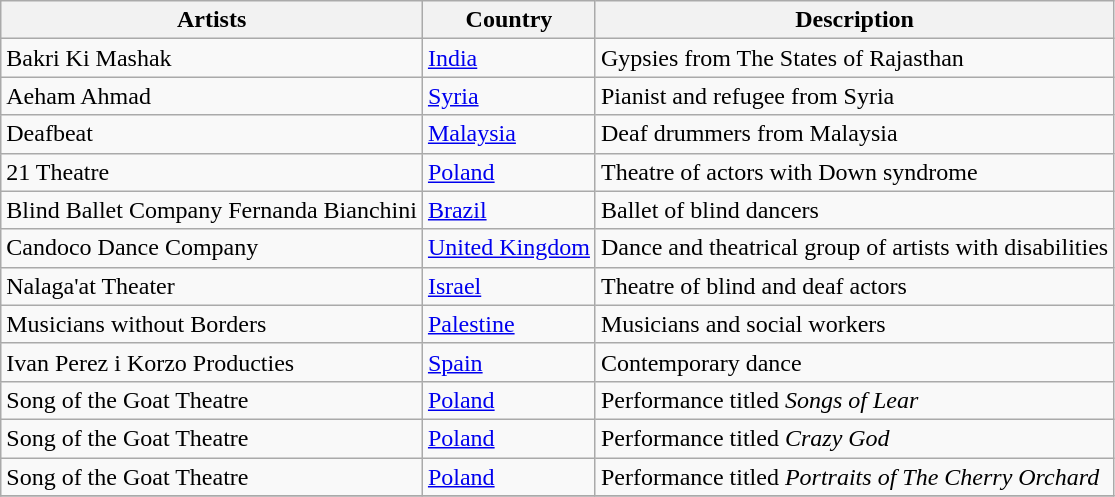<table class="wikitable">
<tr>
<th>Artists</th>
<th>Country</th>
<th>Description</th>
</tr>
<tr>
<td>Bakri Ki Mashak</td>
<td><a href='#'>India</a></td>
<td>Gypsies from The States of Rajasthan</td>
</tr>
<tr>
<td>Aeham Ahmad</td>
<td><a href='#'>Syria</a></td>
<td>Pianist and refugee from Syria</td>
</tr>
<tr>
<td>Deafbeat</td>
<td><a href='#'>Malaysia</a></td>
<td>Deaf drummers from Malaysia</td>
</tr>
<tr>
<td>21 Theatre</td>
<td><a href='#'>Poland</a></td>
<td>Theatre of actors with Down syndrome</td>
</tr>
<tr>
<td>Blind Ballet Company Fernanda Bianchini</td>
<td><a href='#'>Brazil</a></td>
<td>Ballet of blind dancers</td>
</tr>
<tr>
<td>Candoco Dance Company</td>
<td><a href='#'>United Kingdom</a></td>
<td>Dance and theatrical group of artists with disabilities</td>
</tr>
<tr>
<td>Nalaga'at Theater</td>
<td><a href='#'>Israel</a></td>
<td>Theatre of blind and deaf actors</td>
</tr>
<tr>
<td>Musicians without Borders</td>
<td><a href='#'>Palestine</a></td>
<td>Musicians and social workers</td>
</tr>
<tr>
<td>Ivan Perez i Korzo Producties</td>
<td><a href='#'>Spain</a></td>
<td>Contemporary dance</td>
</tr>
<tr>
<td>Song of the Goat Theatre</td>
<td><a href='#'>Poland</a></td>
<td>Performance titled <em>Songs of Lear</em></td>
</tr>
<tr>
<td>Song of the Goat Theatre</td>
<td><a href='#'>Poland</a></td>
<td>Performance titled <em>Crazy God</em></td>
</tr>
<tr>
<td>Song of the Goat Theatre</td>
<td><a href='#'>Poland</a></td>
<td>Performance titled <em>Portraits of The Cherry Orchard</em></td>
</tr>
<tr>
</tr>
</table>
